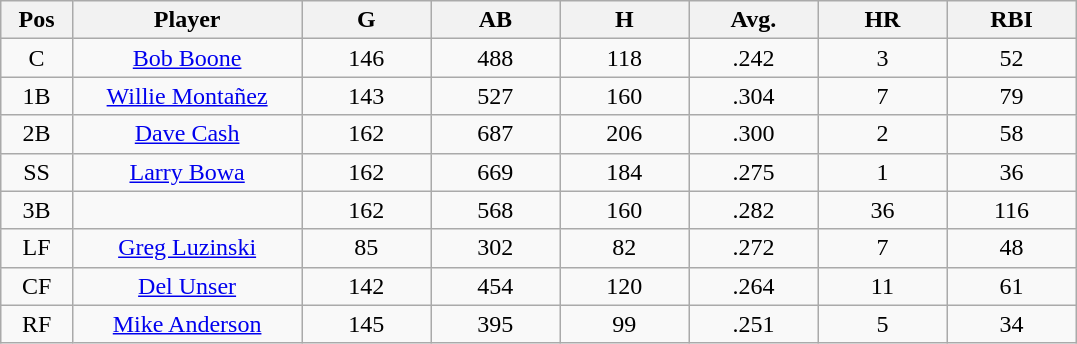<table class="wikitable sortable">
<tr>
<th bgcolor="#DDDDFF" width="5%">Pos</th>
<th bgcolor="#DDDDFF" width="16%">Player</th>
<th bgcolor="#DDDDFF" width="9%">G</th>
<th bgcolor="#DDDDFF" width="9%">AB</th>
<th bgcolor="#DDDDFF" width="9%">H</th>
<th bgcolor="#DDDDFF" width="9%">Avg.</th>
<th bgcolor="#DDDDFF" width="9%">HR</th>
<th bgcolor="#DDDDFF" width="9%">RBI</th>
</tr>
<tr align="center">
<td>C</td>
<td><a href='#'>Bob Boone</a></td>
<td>146</td>
<td>488</td>
<td>118</td>
<td>.242</td>
<td>3</td>
<td>52</td>
</tr>
<tr align=center>
<td>1B</td>
<td><a href='#'>Willie Montañez</a></td>
<td>143</td>
<td>527</td>
<td>160</td>
<td>.304</td>
<td>7</td>
<td>79</td>
</tr>
<tr align=center>
<td>2B</td>
<td><a href='#'>Dave Cash</a></td>
<td>162</td>
<td>687</td>
<td>206</td>
<td>.300</td>
<td>2</td>
<td>58</td>
</tr>
<tr align=center>
<td>SS</td>
<td><a href='#'>Larry Bowa</a></td>
<td>162</td>
<td>669</td>
<td>184</td>
<td>.275</td>
<td>1</td>
<td>36</td>
</tr>
<tr align=center>
<td>3B</td>
<td></td>
<td>162</td>
<td>568</td>
<td>160</td>
<td>.282</td>
<td>36</td>
<td>116</td>
</tr>
<tr align="center">
<td>LF</td>
<td><a href='#'>Greg Luzinski</a></td>
<td>85</td>
<td>302</td>
<td>82</td>
<td>.272</td>
<td>7</td>
<td>48</td>
</tr>
<tr align=center>
<td>CF</td>
<td><a href='#'>Del Unser</a></td>
<td>142</td>
<td>454</td>
<td>120</td>
<td>.264</td>
<td>11</td>
<td>61</td>
</tr>
<tr align=center>
<td>RF</td>
<td><a href='#'>Mike Anderson</a></td>
<td>145</td>
<td>395</td>
<td>99</td>
<td>.251</td>
<td>5</td>
<td>34</td>
</tr>
</table>
